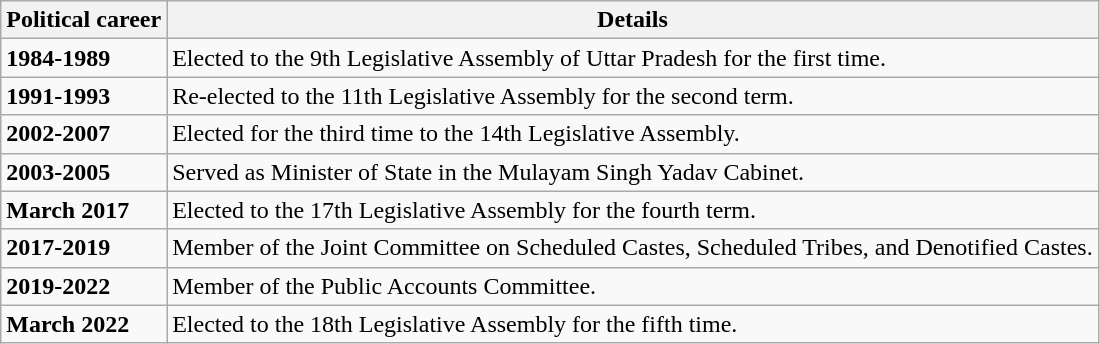<table class="wikitable">
<tr>
<th><strong>Political career</strong></th>
<th><strong>Details</strong></th>
</tr>
<tr>
<td><strong>1984-1989</strong></td>
<td>Elected to the 9th Legislative Assembly of Uttar Pradesh for the first time.</td>
</tr>
<tr>
<td><strong>1991-1993</strong></td>
<td>Re-elected to the 11th Legislative Assembly for the second term.</td>
</tr>
<tr>
<td><strong>2002-2007</strong></td>
<td>Elected for the third time to the 14th Legislative Assembly.</td>
</tr>
<tr>
<td><strong>2003-2005</strong></td>
<td>Served as Minister of State in the Mulayam Singh Yadav Cabinet.</td>
</tr>
<tr>
<td><strong>March 2017</strong></td>
<td>Elected to the 17th Legislative Assembly for the fourth term.</td>
</tr>
<tr>
<td><strong>2017-2019</strong></td>
<td>Member of the Joint Committee on Scheduled Castes, Scheduled Tribes, and Denotified Castes.</td>
</tr>
<tr>
<td><strong>2019-2022</strong></td>
<td>Member of the Public Accounts Committee.</td>
</tr>
<tr>
<td><strong>March 2022</strong></td>
<td>Elected to the 18th Legislative Assembly for the fifth time.</td>
</tr>
</table>
